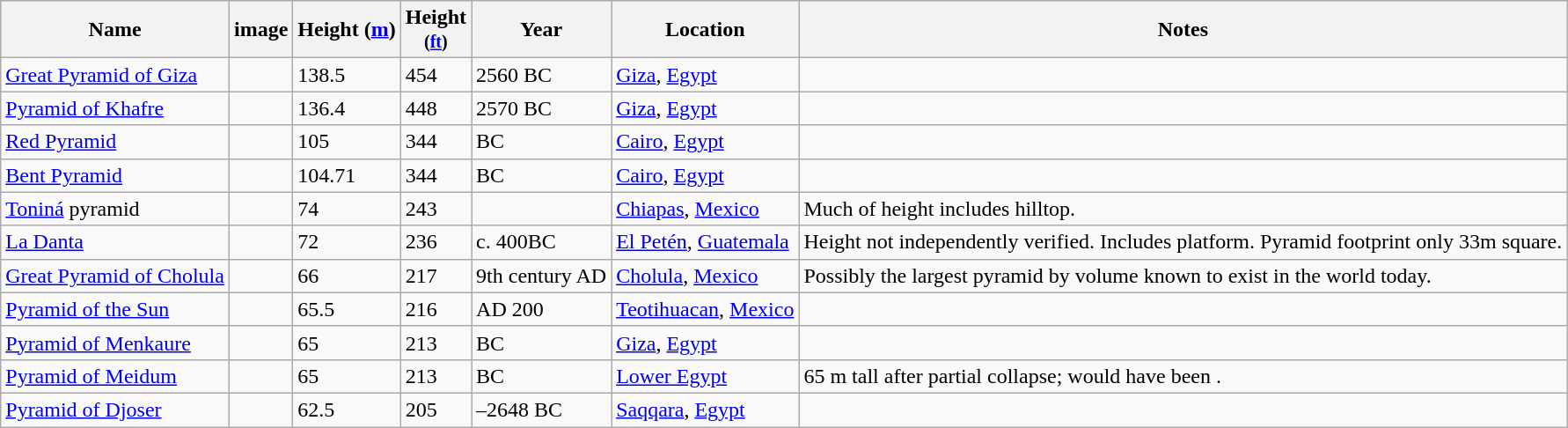<table class="wikitable sortable">
<tr>
<th>Name</th>
<th>image</th>
<th>Height (<a href='#'>m</a>)</th>
<th>Height<br><small>(<a href='#'>ft</a>)</small></th>
<th>Year</th>
<th>Location</th>
<th class="unsortable">Notes</th>
</tr>
<tr>
<td><a href='#'>Great Pyramid of Giza</a></td>
<td></td>
<td>138.5</td>
<td>454</td>
<td>2560 BC</td>
<td><a href='#'>Giza</a>, <a href='#'>Egypt</a></td>
<td></td>
</tr>
<tr>
<td><a href='#'>Pyramid of Khafre</a></td>
<td></td>
<td>136.4</td>
<td>448</td>
<td>2570 BC</td>
<td><a href='#'>Giza</a>, <a href='#'>Egypt</a></td>
<td></td>
</tr>
<tr>
<td><a href='#'>Red Pyramid</a></td>
<td></td>
<td>105</td>
<td>344</td>
<td> BC</td>
<td><a href='#'>Cairo</a>, <a href='#'>Egypt</a></td>
<td></td>
</tr>
<tr>
<td><a href='#'>Bent Pyramid</a></td>
<td></td>
<td>104.71</td>
<td>344</td>
<td> BC</td>
<td><a href='#'>Cairo</a>, <a href='#'>Egypt</a></td>
<td></td>
</tr>
<tr>
<td><a href='#'>Toniná</a> pyramid</td>
<td> </td>
<td>74</td>
<td>243</td>
<td></td>
<td><a href='#'>Chiapas</a>, <a href='#'>Mexico</a></td>
<td>Much of height includes hilltop.</td>
</tr>
<tr>
<td><a href='#'>La Danta</a></td>
<td></td>
<td>72</td>
<td>236</td>
<td>c. 400BC</td>
<td><a href='#'>El Petén</a>, <a href='#'>Guatemala</a></td>
<td>Height not independently verified. Includes platform. Pyramid footprint only 33m square.</td>
</tr>
<tr>
<td><a href='#'>Great Pyramid of Cholula</a></td>
<td></td>
<td>66</td>
<td>217</td>
<td>9th century AD</td>
<td><a href='#'>Cholula</a>, <a href='#'>Mexico</a></td>
<td>Possibly the largest pyramid by volume known to exist in the world today.</td>
</tr>
<tr>
<td><a href='#'>Pyramid of the Sun</a></td>
<td></td>
<td>65.5</td>
<td>216</td>
<td>AD 200</td>
<td><a href='#'>Teotihuacan</a>, <a href='#'>Mexico</a></td>
<td></td>
</tr>
<tr>
<td><a href='#'>Pyramid of Menkaure</a></td>
<td></td>
<td>65</td>
<td>213</td>
<td> BC</td>
<td><a href='#'>Giza</a>, <a href='#'>Egypt</a></td>
<td></td>
</tr>
<tr>
<td><a href='#'>Pyramid of Meidum</a></td>
<td></td>
<td>65</td>
<td>213</td>
<td> BC</td>
<td><a href='#'>Lower Egypt</a></td>
<td>65 m tall after partial collapse; would have been .</td>
</tr>
<tr>
<td><a href='#'>Pyramid of Djoser</a></td>
<td></td>
<td>62.5</td>
<td>205</td>
<td>–2648 BC</td>
<td><a href='#'>Saqqara</a>, <a href='#'>Egypt</a></td>
<td></td>
</tr>
</table>
